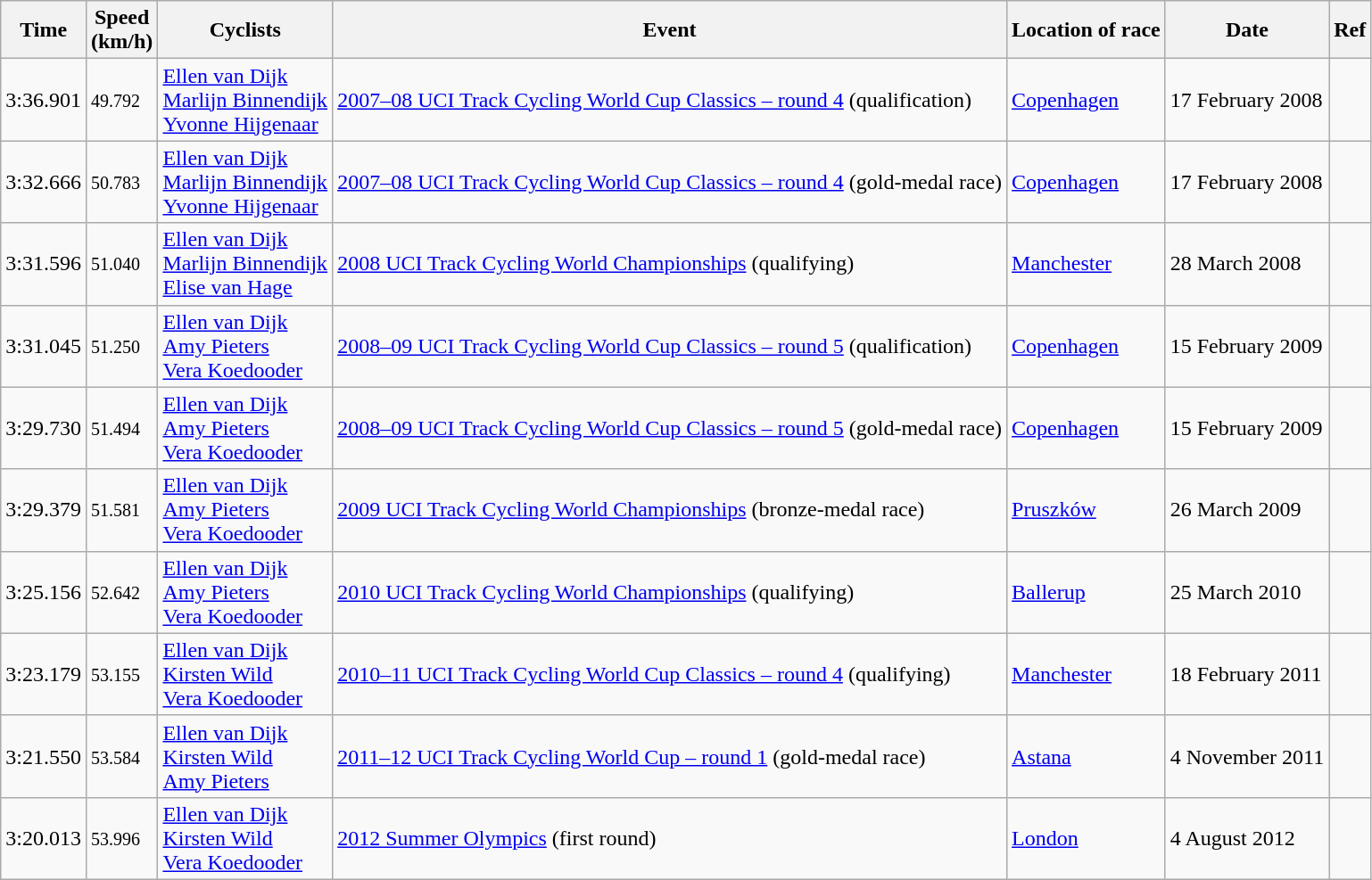<table class="wikitable">
<tr>
<th>Time</th>
<th>Speed<br>(km/h)</th>
<th>Cyclists</th>
<th>Event</th>
<th>Location of race</th>
<th>Date</th>
<th>Ref</th>
</tr>
<tr>
<td>3:36.901</td>
<td><small>49.792</small></td>
<td><a href='#'>Ellen van Dijk</a><br><a href='#'>Marlijn Binnendijk</a><br><a href='#'>Yvonne Hijgenaar</a></td>
<td><a href='#'>2007–08 UCI Track Cycling World Cup Classics – round 4</a> (qualification)</td>
<td> <a href='#'>Copenhagen</a></td>
<td>17 February 2008</td>
<td></td>
</tr>
<tr>
<td>3:32.666</td>
<td><small>50.783</small></td>
<td><a href='#'>Ellen van Dijk</a><br><a href='#'>Marlijn Binnendijk</a><br><a href='#'>Yvonne Hijgenaar</a></td>
<td><a href='#'>2007–08 UCI Track Cycling World Cup Classics – round 4</a> (gold-medal race)</td>
<td> <a href='#'>Copenhagen</a></td>
<td>17 February 2008</td>
<td></td>
</tr>
<tr>
<td>3:31.596</td>
<td><small>51.040</small></td>
<td><a href='#'>Ellen van Dijk</a><br><a href='#'>Marlijn Binnendijk</a><br><a href='#'>Elise van Hage</a></td>
<td><a href='#'>2008 UCI Track Cycling World Championships</a> (qualifying)</td>
<td> <a href='#'>Manchester</a></td>
<td>28 March 2008</td>
<td></td>
</tr>
<tr>
<td>3:31.045</td>
<td><small>51.250</small></td>
<td><a href='#'>Ellen van Dijk</a><br><a href='#'>Amy Pieters</a><br><a href='#'>Vera Koedooder</a></td>
<td><a href='#'>2008–09 UCI Track Cycling World Cup Classics – round 5</a> (qualification)</td>
<td> <a href='#'>Copenhagen</a></td>
<td>15 February 2009</td>
<td></td>
</tr>
<tr>
<td>3:29.730</td>
<td><small>51.494</small></td>
<td><a href='#'>Ellen van Dijk</a><br><a href='#'>Amy Pieters</a><br><a href='#'>Vera Koedooder</a></td>
<td><a href='#'>2008–09 UCI Track Cycling World Cup Classics – round 5</a> (gold-medal race)</td>
<td> <a href='#'>Copenhagen</a></td>
<td>15 February 2009</td>
<td></td>
</tr>
<tr>
<td>3:29.379</td>
<td><small>51.581</small></td>
<td><a href='#'>Ellen van Dijk</a><br><a href='#'>Amy Pieters</a><br><a href='#'>Vera Koedooder</a></td>
<td><a href='#'>2009 UCI Track Cycling World Championships</a> (bronze-medal race)</td>
<td> <a href='#'>Pruszków</a></td>
<td>26 March 2009</td>
<td></td>
</tr>
<tr>
<td>3:25.156</td>
<td><small>52.642</small></td>
<td><a href='#'>Ellen van Dijk</a><br><a href='#'>Amy Pieters</a><br><a href='#'>Vera Koedooder</a></td>
<td><a href='#'>2010 UCI Track Cycling World Championships</a> (qualifying)</td>
<td> <a href='#'>Ballerup</a></td>
<td>25 March 2010</td>
<td></td>
</tr>
<tr>
<td>3:23.179</td>
<td><small>53.155</small></td>
<td><a href='#'>Ellen van Dijk</a><br><a href='#'>Kirsten Wild</a><br><a href='#'>Vera Koedooder</a></td>
<td><a href='#'>2010–11 UCI Track Cycling World Cup Classics – round 4</a> (qualifying)</td>
<td> <a href='#'>Manchester</a></td>
<td>18 February 2011</td>
<td></td>
</tr>
<tr>
<td>3:21.550</td>
<td><small>53.584</small></td>
<td><a href='#'>Ellen van Dijk</a><br><a href='#'>Kirsten Wild</a><br><a href='#'>Amy Pieters</a></td>
<td><a href='#'>2011–12 UCI Track Cycling World Cup – round 1</a> (gold-medal race)</td>
<td> <a href='#'>Astana</a></td>
<td>4 November 2011</td>
<td></td>
</tr>
<tr>
<td>3:20.013</td>
<td><small>53.996</small></td>
<td><a href='#'>Ellen van Dijk</a><br><a href='#'>Kirsten Wild</a><br><a href='#'>Vera Koedooder</a></td>
<td><a href='#'>2012 Summer Olympics</a> (first round)</td>
<td> <a href='#'>London</a></td>
<td>4 August 2012</td>
<td></td>
</tr>
</table>
